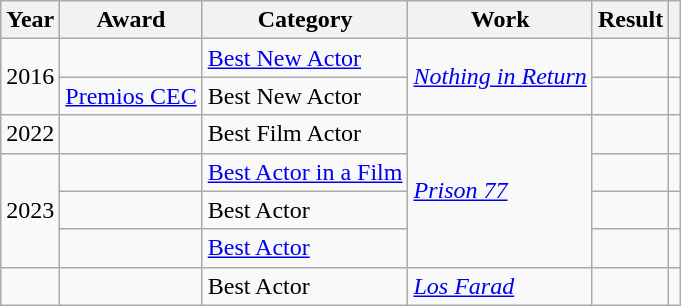<table class="wikitable sortable">
<tr>
<th>Year</th>
<th>Award</th>
<th>Category</th>
<th>Work</th>
<th>Result</th>
<th class="unsortable"></th>
</tr>
<tr>
<td rowspan = "2" align = "center">2016</td>
<td></td>
<td><a href='#'>Best New Actor</a></td>
<td rowspan="2"><em><a href='#'>Nothing in Return</a></em></td>
<td></td>
<td align = "center"></td>
</tr>
<tr>
<td><a href='#'>Premios CEC</a></td>
<td>Best New Actor</td>
<td></td>
<td align = "center"></td>
</tr>
<tr>
<td align = "center">2022</td>
<td></td>
<td>Best Film Actor</td>
<td rowspan = "4"><em><a href='#'>Prison 77</a></em></td>
<td></td>
<td align = "center"></td>
</tr>
<tr>
<td rowspan = "3" align = "center">2023</td>
<td></td>
<td><a href='#'>Best Actor in a Film</a></td>
<td></td>
<td align = "center"></td>
</tr>
<tr>
<td></td>
<td>Best Actor</td>
<td></td>
<td align = "center"></td>
</tr>
<tr>
<td></td>
<td><a href='#'>Best Actor</a></td>
<td></td>
<td align = "center"></td>
</tr>
<tr>
<td></td>
<td></td>
<td>Best Actor</td>
<td><em><a href='#'>Los Farad</a></em></td>
<td></td>
<td></td>
</tr>
</table>
